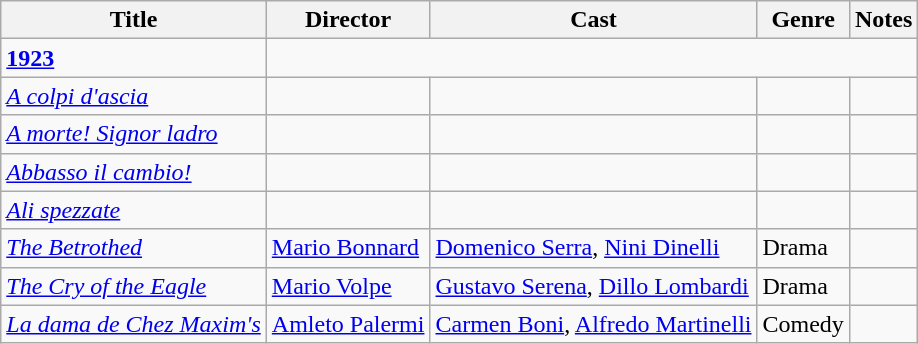<table class="wikitable">
<tr>
<th>Title</th>
<th>Director</th>
<th>Cast</th>
<th>Genre</th>
<th>Notes</th>
</tr>
<tr>
<td><strong><a href='#'>1923</a></strong></td>
</tr>
<tr>
<td><em><a href='#'>A colpi d'ascia</a></em></td>
<td></td>
<td></td>
<td></td>
<td></td>
</tr>
<tr>
<td><em><a href='#'>A morte! Signor ladro</a></em></td>
<td></td>
<td></td>
<td></td>
<td></td>
</tr>
<tr>
<td><em><a href='#'>Abbasso il cambio!</a></em></td>
<td></td>
<td></td>
<td></td>
<td></td>
</tr>
<tr>
<td><em><a href='#'>Ali spezzate</a></em></td>
<td></td>
<td></td>
<td></td>
<td></td>
</tr>
<tr>
<td><em><a href='#'>The Betrothed</a></em></td>
<td><a href='#'>Mario Bonnard</a></td>
<td><a href='#'>Domenico Serra</a>, <a href='#'>Nini Dinelli</a></td>
<td>Drama</td>
<td></td>
</tr>
<tr>
<td><em><a href='#'>The Cry of the Eagle</a></em></td>
<td><a href='#'>Mario Volpe</a></td>
<td><a href='#'>Gustavo Serena</a>, <a href='#'>Dillo Lombardi</a></td>
<td>Drama</td>
<td></td>
</tr>
<tr>
<td><em><a href='#'>La dama de Chez Maxim's</a></em></td>
<td><a href='#'>Amleto Palermi</a></td>
<td><a href='#'>Carmen Boni</a>, <a href='#'>Alfredo Martinelli</a></td>
<td>Comedy</td>
<td><br></td>
</tr>
</table>
